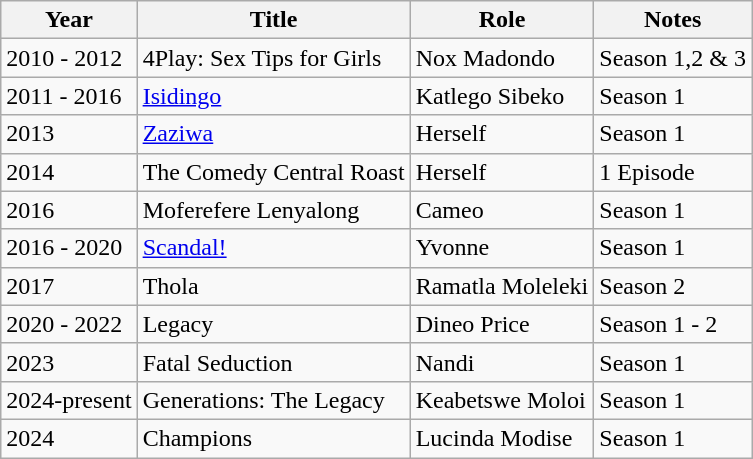<table class="wikitable sortable">
<tr>
<th>Year</th>
<th>Title</th>
<th>Role</th>
<th class="unsortable">Notes</th>
</tr>
<tr>
<td>2010 - 2012</td>
<td>4Play: Sex Tips for Girls</td>
<td>Nox Madondo</td>
<td>Season 1,2 & 3</td>
</tr>
<tr>
<td>2011 - 2016</td>
<td><a href='#'>Isidingo</a></td>
<td>Katlego Sibeko</td>
<td>Season 1</td>
</tr>
<tr>
<td>2013</td>
<td><a href='#'>Zaziwa</a></td>
<td>Herself</td>
<td>Season 1</td>
</tr>
<tr>
<td>2014</td>
<td>The Comedy Central Roast</td>
<td>Herself</td>
<td>1 Episode</td>
</tr>
<tr>
<td>2016</td>
<td>Moferefere Lenyalong</td>
<td>Cameo</td>
<td>Season 1</td>
</tr>
<tr>
<td>2016 - 2020</td>
<td><a href='#'>Scandal!</a></td>
<td>Yvonne</td>
<td>Season 1</td>
</tr>
<tr>
<td>2017</td>
<td>Thola</td>
<td>Ramatla Moleleki</td>
<td>Season 2</td>
</tr>
<tr>
<td>2020 - 2022</td>
<td>Legacy</td>
<td>Dineo Price</td>
<td>Season 1 - 2</td>
</tr>
<tr>
<td>2023</td>
<td>Fatal Seduction</td>
<td>Nandi</td>
<td>Season 1</td>
</tr>
<tr>
<td>2024-present</td>
<td>Generations: The Legacy</td>
<td>Keabetswe Moloi</td>
<td>Season 1</td>
</tr>
<tr>
<td>2024</td>
<td>Champions</td>
<td>Lucinda Modise</td>
<td>Season 1</td>
</tr>
</table>
